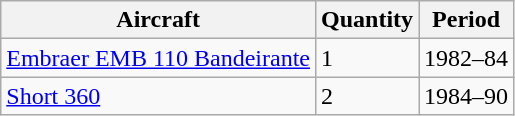<table class="wikitable sortable plainrowheaders">
<tr>
<th scope=col>Aircraft</th>
<th scope=col>Quantity</th>
<th scope=col>Period</th>
</tr>
<tr>
<td scope=row><a href='#'>Embraer EMB 110 Bandeirante</a></td>
<td>1</td>
<td>1982–84</td>
</tr>
<tr>
<td scope=row><a href='#'>Short 360</a></td>
<td>2</td>
<td>1984–90</td>
</tr>
</table>
